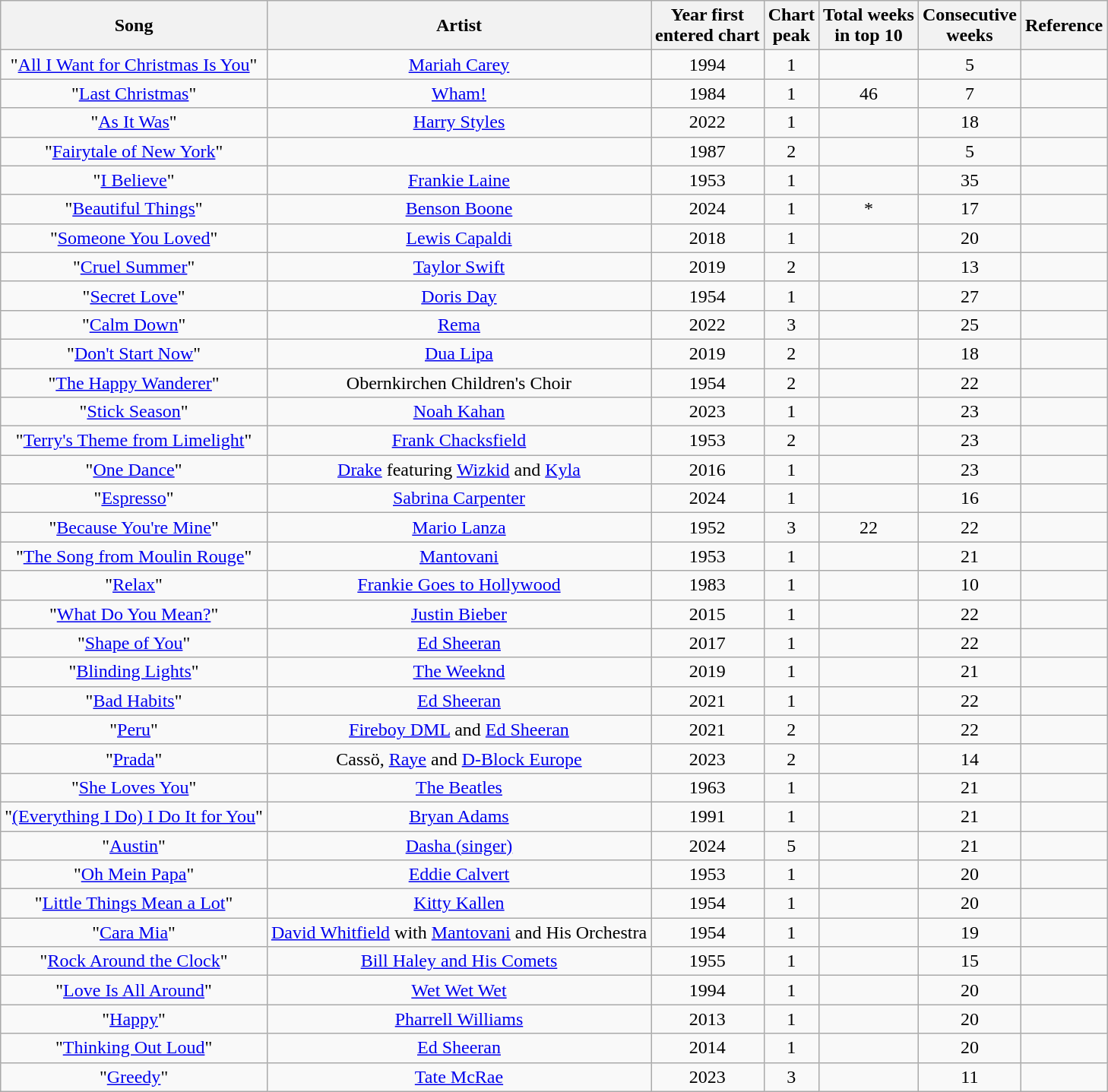<table class="wikitable plainrowheaders sortable" style="text-align:center">
<tr>
<th scope="col">Song</th>
<th scope="col">Artist</th>
<th scope="col">Year first<br>entered chart</th>
<th scope="col">Chart<br>peak</th>
<th scope="col">Total weeks<br>in top 10</th>
<th scope="col">Consecutive<br>weeks</th>
<th scope="col">Reference</th>
</tr>
<tr>
<td>"<a href='#'>All I Want for Christmas Is You</a>"</td>
<td><a href='#'>Mariah Carey</a></td>
<td>1994</td>
<td>1</td>
<td></td>
<td>5</td>
<td></td>
</tr>
<tr>
<td>"<a href='#'>Last Christmas</a>"</td>
<td><a href='#'>Wham!</a></td>
<td>1984</td>
<td>1</td>
<td>46</td>
<td>7</td>
<td></td>
</tr>
<tr>
<td>"<a href='#'>As It Was</a>"</td>
<td><a href='#'>Harry Styles</a></td>
<td>2022</td>
<td>1</td>
<td></td>
<td>18</td>
<td></td>
</tr>
<tr>
<td>"<a href='#'>Fairytale of New York</a>"</td>
<td></td>
<td>1987</td>
<td>2</td>
<td></td>
<td>5</td>
<td></td>
</tr>
<tr>
<td>"<a href='#'>I Believe</a>"</td>
<td><a href='#'>Frankie Laine</a></td>
<td>1953</td>
<td>1</td>
<td></td>
<td>35</td>
<td></td>
</tr>
<tr>
<td>"<a href='#'>Beautiful Things</a>"</td>
<td><a href='#'>Benson Boone</a></td>
<td>2024</td>
<td>1</td>
<td>*</td>
<td>17</td>
<td></td>
</tr>
<tr>
<td>"<a href='#'>Someone You Loved</a>"</td>
<td><a href='#'>Lewis Capaldi</a></td>
<td>2018</td>
<td>1</td>
<td></td>
<td>20</td>
<td></td>
</tr>
<tr>
<td>"<a href='#'>Cruel Summer</a>"</td>
<td><a href='#'>Taylor Swift</a></td>
<td>2019</td>
<td>2</td>
<td></td>
<td>13</td>
<td></td>
</tr>
<tr>
<td>"<a href='#'>Secret Love</a>"</td>
<td><a href='#'>Doris Day</a></td>
<td>1954</td>
<td>1</td>
<td></td>
<td>27</td>
<td></td>
</tr>
<tr>
<td>"<a href='#'>Calm Down</a>"</td>
<td><a href='#'>Rema</a></td>
<td>2022</td>
<td>3</td>
<td></td>
<td>25</td>
<td></td>
</tr>
<tr>
<td>"<a href='#'>Don't Start Now</a>"</td>
<td><a href='#'>Dua Lipa</a></td>
<td>2019</td>
<td>2</td>
<td></td>
<td>18</td>
<td></td>
</tr>
<tr>
<td>"<a href='#'>The Happy Wanderer</a>"</td>
<td>Obernkirchen Children's Choir</td>
<td>1954</td>
<td>2</td>
<td></td>
<td>22</td>
<td></td>
</tr>
<tr>
<td>"<a href='#'>Stick Season</a>"</td>
<td><a href='#'>Noah Kahan</a></td>
<td>2023</td>
<td>1</td>
<td></td>
<td>23</td>
<td></td>
</tr>
<tr>
<td>"<a href='#'>Terry's Theme from Limelight</a>"</td>
<td><a href='#'>Frank Chacksfield</a></td>
<td>1953</td>
<td>2</td>
<td></td>
<td>23</td>
<td></td>
</tr>
<tr>
<td>"<a href='#'>One Dance</a>"</td>
<td><a href='#'>Drake</a> featuring <a href='#'>Wizkid</a> and <a href='#'>Kyla</a></td>
<td>2016</td>
<td>1</td>
<td></td>
<td>23</td>
<td></td>
</tr>
<tr>
<td>"<a href='#'>Espresso</a>"</td>
<td><a href='#'>Sabrina Carpenter</a></td>
<td>2024</td>
<td>1</td>
<td></td>
<td>16</td>
<td></td>
</tr>
<tr>
<td>"<a href='#'>Because You're Mine</a>"</td>
<td><a href='#'>Mario Lanza</a></td>
<td>1952</td>
<td>3</td>
<td>22</td>
<td>22</td>
<td></td>
</tr>
<tr>
<td>"<a href='#'>The Song from Moulin Rouge</a>"</td>
<td><a href='#'>Mantovani</a></td>
<td>1953</td>
<td>1</td>
<td></td>
<td>21</td>
<td></td>
</tr>
<tr>
<td>"<a href='#'>Relax</a>"</td>
<td><a href='#'>Frankie Goes to Hollywood</a></td>
<td>1983</td>
<td>1</td>
<td></td>
<td>10</td>
<td></td>
</tr>
<tr>
<td>"<a href='#'>What Do You Mean?</a>"</td>
<td><a href='#'>Justin Bieber</a></td>
<td>2015</td>
<td>1</td>
<td></td>
<td>22</td>
<td></td>
</tr>
<tr>
<td>"<a href='#'>Shape of You</a>"</td>
<td><a href='#'>Ed Sheeran</a></td>
<td>2017</td>
<td>1</td>
<td></td>
<td>22</td>
<td></td>
</tr>
<tr>
<td>"<a href='#'>Blinding Lights</a>"</td>
<td><a href='#'>The Weeknd</a></td>
<td>2019</td>
<td>1</td>
<td></td>
<td>21</td>
<td></td>
</tr>
<tr>
<td>"<a href='#'>Bad Habits</a>"</td>
<td><a href='#'>Ed Sheeran</a></td>
<td>2021</td>
<td>1</td>
<td></td>
<td>22</td>
<td></td>
</tr>
<tr>
<td>"<a href='#'>Peru</a>"</td>
<td><a href='#'>Fireboy DML</a> and <a href='#'>Ed Sheeran</a></td>
<td>2021</td>
<td>2</td>
<td></td>
<td>22</td>
<td></td>
</tr>
<tr>
<td>"<a href='#'>Prada</a>"</td>
<td>Cassö, <a href='#'>Raye</a> and <a href='#'>D-Block Europe</a></td>
<td>2023</td>
<td>2</td>
<td></td>
<td>14</td>
<td></td>
</tr>
<tr>
<td>"<a href='#'>She Loves You</a>"</td>
<td><a href='#'>The Beatles</a></td>
<td>1963</td>
<td>1</td>
<td></td>
<td>21</td>
<td></td>
</tr>
<tr>
<td>"<a href='#'>(Everything I Do) I Do It for You</a>"</td>
<td><a href='#'>Bryan Adams</a></td>
<td>1991</td>
<td>1</td>
<td></td>
<td>21</td>
<td></td>
</tr>
<tr>
<td>"<a href='#'>Austin</a>"</td>
<td><a href='#'>Dasha (singer)</a></td>
<td>2024</td>
<td>5</td>
<td></td>
<td>21</td>
<td></td>
</tr>
<tr>
<td>"<a href='#'>Oh Mein Papa</a>"</td>
<td><a href='#'>Eddie Calvert</a></td>
<td>1953</td>
<td>1</td>
<td></td>
<td>20</td>
<td></td>
</tr>
<tr>
<td>"<a href='#'>Little Things Mean a Lot</a>"</td>
<td><a href='#'>Kitty Kallen</a></td>
<td>1954</td>
<td>1</td>
<td></td>
<td>20</td>
<td></td>
</tr>
<tr>
<td>"<a href='#'>Cara Mia</a>"</td>
<td><a href='#'>David Whitfield</a> with <a href='#'>Mantovani</a> and His Orchestra</td>
<td>1954</td>
<td>1</td>
<td></td>
<td>19</td>
<td></td>
</tr>
<tr>
<td>"<a href='#'>Rock Around the Clock</a>"</td>
<td><a href='#'>Bill Haley and His Comets</a></td>
<td>1955</td>
<td>1</td>
<td></td>
<td>15</td>
<td></td>
</tr>
<tr>
<td>"<a href='#'>Love Is All Around</a>"</td>
<td><a href='#'>Wet Wet Wet</a></td>
<td>1994</td>
<td>1</td>
<td></td>
<td>20</td>
<td></td>
</tr>
<tr>
<td>"<a href='#'>Happy</a>"</td>
<td><a href='#'>Pharrell Williams</a></td>
<td>2013</td>
<td>1</td>
<td></td>
<td>20</td>
<td></td>
</tr>
<tr>
<td>"<a href='#'>Thinking Out Loud</a>"</td>
<td><a href='#'>Ed Sheeran</a></td>
<td>2014</td>
<td>1</td>
<td></td>
<td>20</td>
<td></td>
</tr>
<tr>
<td>"<a href='#'>Greedy</a>"</td>
<td><a href='#'>Tate McRae</a></td>
<td>2023</td>
<td>3</td>
<td></td>
<td>11</td>
<td></td>
</tr>
</table>
